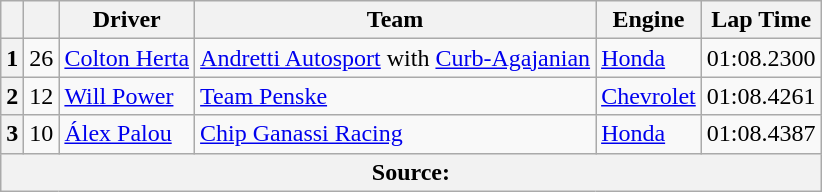<table class="wikitable">
<tr>
<th></th>
<th></th>
<th>Driver</th>
<th>Team</th>
<th>Engine</th>
<th>Lap Time</th>
</tr>
<tr>
<th>1</th>
<td>26</td>
<td> <a href='#'>Colton Herta</a> <strong></strong></td>
<td><a href='#'>Andretti Autosport</a> with <a href='#'>Curb-Agajanian</a></td>
<td><a href='#'>Honda</a></td>
<td>01:08.2300</td>
</tr>
<tr>
<th>2</th>
<td>12</td>
<td> <a href='#'>Will Power</a></td>
<td><a href='#'>Team Penske</a></td>
<td><a href='#'>Chevrolet</a></td>
<td>01:08.4261</td>
</tr>
<tr>
<th>3</th>
<td>10</td>
<td> <a href='#'>Álex Palou</a> <strong></strong></td>
<td><a href='#'>Chip Ganassi Racing</a></td>
<td><a href='#'>Honda</a></td>
<td>01:08.4387</td>
</tr>
<tr>
<th colspan="6">Source:</th>
</tr>
</table>
